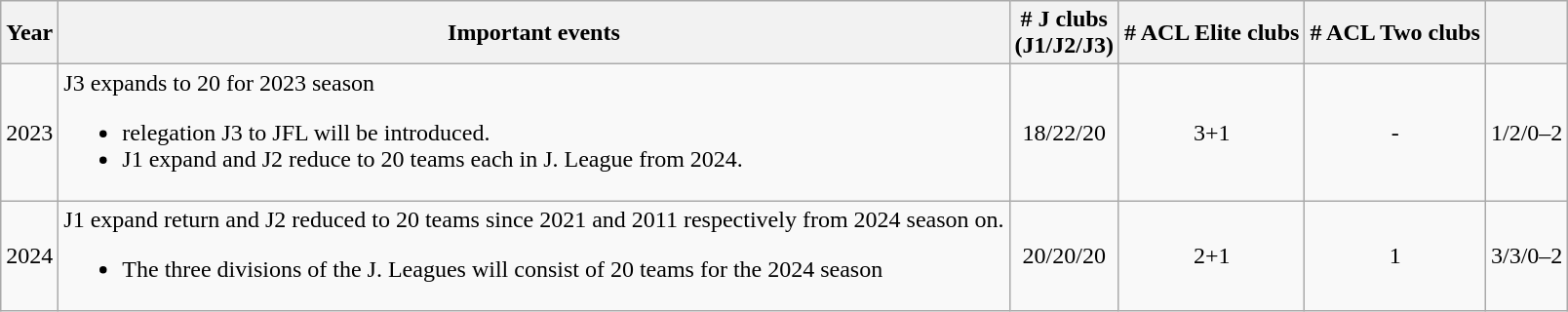<table class="wikitable">
<tr>
<th>Year</th>
<th>Important events</th>
<th># J clubs<br>(J1/J2/J3)</th>
<th># ACL Elite clubs</th>
<th># ACL Two clubs</th>
<th></th>
</tr>
<tr>
<td>2023</td>
<td>J3 expands to 20 for 2023 season<br><ul><li>relegation J3 to JFL will be introduced.</li><li>J1 expand and J2 reduce to 20 teams each in J. League from 2024.</li></ul></td>
<td align=center>18/22/20</td>
<td align=center>3+1</td>
<td align=center>-</td>
<td align=center>1/2/0–2</td>
</tr>
<tr>
<td>2024</td>
<td>J1 expand return and J2 reduced to 20 teams since 2021 and 2011 respectively from 2024 season on.<br><ul><li>The three divisions of the J. Leagues will consist of 20 teams for the 2024 season</li></ul></td>
<td align=center>20/20/20</td>
<td align=center>2+1</td>
<td align=center>1</td>
<td align=center>3/3/0–2</td>
</tr>
</table>
